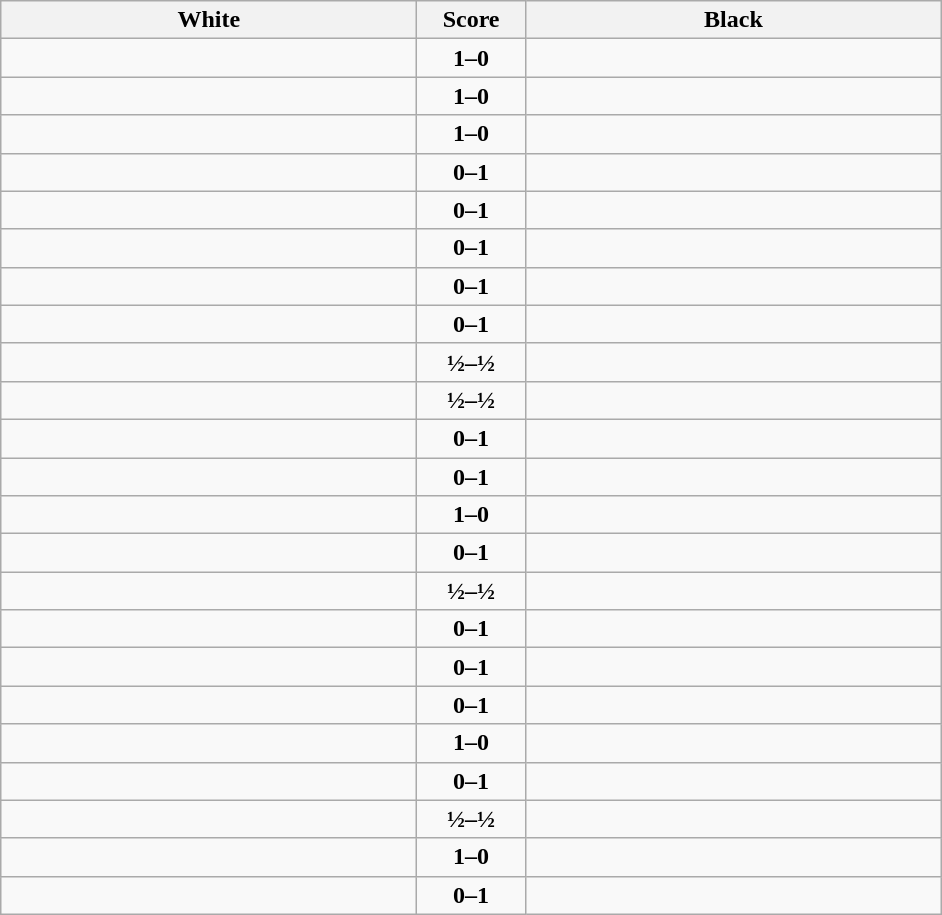<table class="wikitable" style="text-align: center;">
<tr>
<th align="right" width="270">White</th>
<th width="65">Score</th>
<th align="left" width="270">Black</th>
</tr>
<tr>
<td align=left><strong></strong></td>
<td align=center><strong>1–0</strong></td>
<td align=left></td>
</tr>
<tr>
<td align=left><strong></strong></td>
<td align=center><strong>1–0</strong></td>
<td align=left></td>
</tr>
<tr>
<td align=left><strong></strong></td>
<td align=center><strong>1–0</strong></td>
<td align=left></td>
</tr>
<tr>
<td align=left></td>
<td align=center><strong>0–1</strong></td>
<td align=left><strong></strong></td>
</tr>
<tr>
<td align=left></td>
<td align=center><strong>0–1</strong></td>
<td align=left><strong></strong></td>
</tr>
<tr>
<td align=left></td>
<td align=center><strong>0–1</strong></td>
<td align=left><strong></strong></td>
</tr>
<tr>
<td align=left></td>
<td align=center><strong>0–1</strong></td>
<td align=left><strong></strong></td>
</tr>
<tr>
<td align=left></td>
<td align=center><strong>0–1</strong></td>
<td align=left><strong></strong></td>
</tr>
<tr>
<td align=left></td>
<td align=center><strong>½–½</strong></td>
<td align=left></td>
</tr>
<tr>
<td align=left></td>
<td align=center><strong>½–½</strong></td>
<td align=left></td>
</tr>
<tr>
<td align=left></td>
<td align=center><strong>0–1</strong></td>
<td align=left><strong></strong></td>
</tr>
<tr>
<td align=left></td>
<td align=center><strong>0–1</strong></td>
<td align=left><strong></strong></td>
</tr>
<tr>
<td align=left><strong></strong></td>
<td align=center><strong>1–0</strong></td>
<td align=left></td>
</tr>
<tr>
<td align=left></td>
<td align=center><strong>0–1</strong></td>
<td align=left><strong></strong></td>
</tr>
<tr>
<td align=left></td>
<td align=center><strong>½–½</strong></td>
<td align=left></td>
</tr>
<tr>
<td align=left></td>
<td align=center><strong>0–1</strong></td>
<td align=left><strong></strong></td>
</tr>
<tr>
<td align=left></td>
<td align=center><strong>0–1</strong></td>
<td align=left><strong></strong></td>
</tr>
<tr>
<td align=left></td>
<td align=center><strong>0–1</strong></td>
<td align=left><strong></strong></td>
</tr>
<tr>
<td align=left><strong></strong></td>
<td align=center><strong>1–0</strong></td>
<td align=left></td>
</tr>
<tr>
<td align=left></td>
<td align=center><strong>0–1</strong></td>
<td align=left><strong></strong></td>
</tr>
<tr>
<td align=left></td>
<td align=center><strong>½–½</strong></td>
<td align=left></td>
</tr>
<tr>
<td align=left><strong></strong></td>
<td align=center><strong>1–0</strong></td>
<td align=left></td>
</tr>
<tr>
<td align=left></td>
<td align=center><strong>0–1</strong></td>
<td align=left><strong></strong></td>
</tr>
</table>
